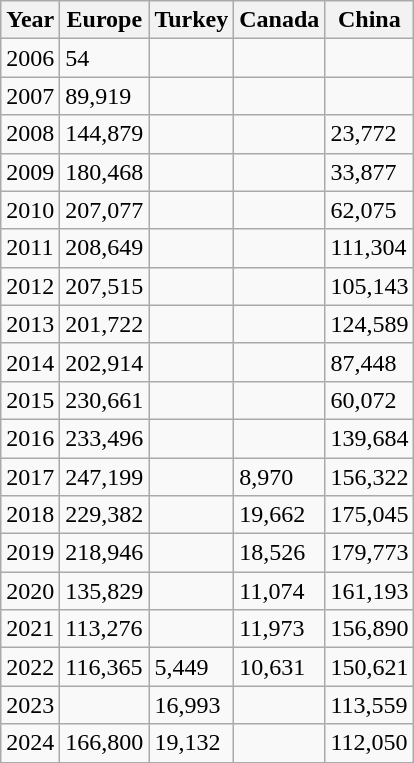<table class="wikitable">
<tr>
<th>Year</th>
<th>Europe </th>
<th>Turkey</th>
<th>Canada</th>
<th>China</th>
</tr>
<tr>
<td>2006</td>
<td>54</td>
<td></td>
<td></td>
<td></td>
</tr>
<tr>
<td>2007</td>
<td>89,919</td>
<td></td>
<td></td>
<td></td>
</tr>
<tr>
<td>2008</td>
<td>144,879</td>
<td></td>
<td></td>
<td>23,772</td>
</tr>
<tr>
<td>2009</td>
<td>180,468</td>
<td></td>
<td></td>
<td>33,877</td>
</tr>
<tr>
<td>2010</td>
<td>207,077</td>
<td></td>
<td></td>
<td>62,075</td>
</tr>
<tr>
<td>2011</td>
<td>208,649</td>
<td></td>
<td></td>
<td>111,304</td>
</tr>
<tr>
<td>2012</td>
<td>207,515</td>
<td></td>
<td></td>
<td>105,143</td>
</tr>
<tr>
<td>2013</td>
<td>201,722</td>
<td></td>
<td></td>
<td>124,589</td>
</tr>
<tr>
<td>2014</td>
<td>202,914</td>
<td></td>
<td></td>
<td>87,448</td>
</tr>
<tr>
<td>2015</td>
<td>230,661</td>
<td></td>
<td></td>
<td>60,072</td>
</tr>
<tr>
<td>2016</td>
<td>233,496</td>
<td></td>
<td></td>
<td>139,684</td>
</tr>
<tr>
<td>2017</td>
<td>247,199</td>
<td></td>
<td>8,970</td>
<td>156,322</td>
</tr>
<tr>
<td>2018</td>
<td>229,382</td>
<td></td>
<td>19,662</td>
<td>175,045</td>
</tr>
<tr>
<td>2019</td>
<td>218,946</td>
<td></td>
<td>18,526</td>
<td>179,773</td>
</tr>
<tr>
<td>2020</td>
<td>135,829</td>
<td></td>
<td>11,074</td>
<td>161,193</td>
</tr>
<tr>
<td>2021</td>
<td>113,276</td>
<td></td>
<td>11,973</td>
<td>156,890</td>
</tr>
<tr>
<td>2022</td>
<td>116,365</td>
<td>5,449</td>
<td>10,631</td>
<td>150,621</td>
</tr>
<tr>
<td>2023</td>
<td></td>
<td>16,993</td>
<td></td>
<td>113,559</td>
</tr>
<tr>
<td>2024</td>
<td>166,800</td>
<td>19,132</td>
<td></td>
<td>112,050</td>
</tr>
</table>
